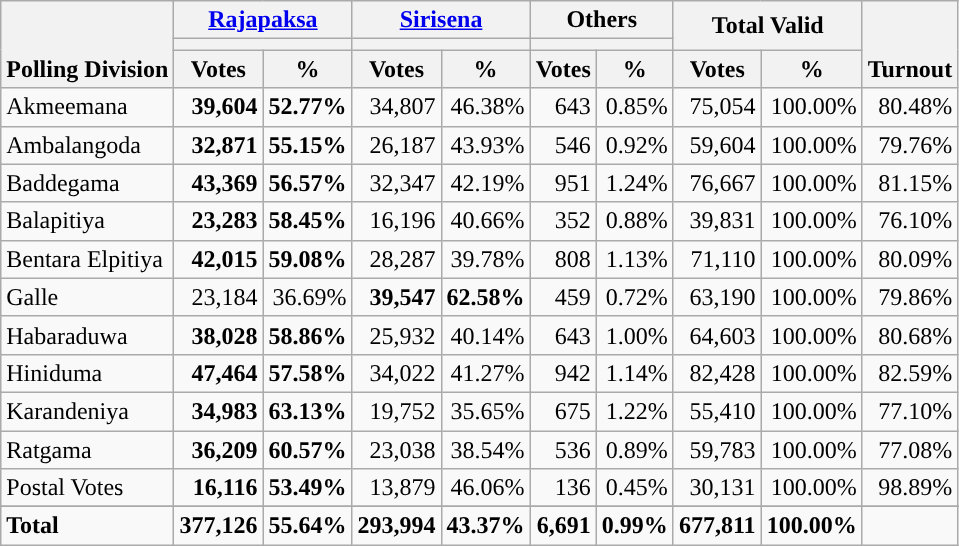<table class="wikitable sortable" border="1" style="text-align:right;">
<tr>
<th rowspan="3" valign="bottom">Polling Division</th>
<th colspan="2"><a href='#'>Rajapaksa</a></th>
<th colspan="2"><a href='#'>Sirisena</a></th>
<th colspan="2">Others</th>
<th colspan="2" rowspan="2">Total Valid</th>
<th rowspan="3" valign="bottom">Turnout</th>
</tr>
<tr>
<th colspan="2" style="background:"></th>
<th colspan="2" style="background:"></th>
<th colspan="2"></th>
</tr>
<tr>
<th>Votes</th>
<th align="center">%</th>
<th>Votes</th>
<th align="center">%</th>
<th>Votes</th>
<th align="center">%</th>
<th>Votes</th>
<th align="center">%</th>
</tr>
<tr>
<td align="left">Akmeemana</td>
<td><strong>39,604</strong></td>
<td><strong>52.77%</strong></td>
<td>34,807</td>
<td>46.38%</td>
<td>643</td>
<td>0.85%</td>
<td>75,054</td>
<td>100.00%</td>
<td>80.48%</td>
</tr>
<tr>
<td align="left">Ambalangoda</td>
<td><strong>32,871</strong></td>
<td><strong>55.15%</strong></td>
<td>26,187</td>
<td>43.93%</td>
<td>546</td>
<td>0.92%</td>
<td>59,604</td>
<td>100.00%</td>
<td>79.76%</td>
</tr>
<tr>
<td align="left">Baddegama</td>
<td><strong>43,369</strong></td>
<td><strong>56.57%</strong></td>
<td>32,347</td>
<td>42.19%</td>
<td>951</td>
<td>1.24%</td>
<td>76,667</td>
<td>100.00%</td>
<td>81.15%</td>
</tr>
<tr>
<td align="left">Balapitiya</td>
<td><strong>23,283</strong></td>
<td><strong>58.45%</strong></td>
<td>16,196</td>
<td>40.66%</td>
<td>352</td>
<td>0.88%</td>
<td>39,831</td>
<td>100.00%</td>
<td>76.10%</td>
</tr>
<tr>
<td align="left">Bentara Elpitiya</td>
<td><strong>42,015</strong></td>
<td><strong>59.08%</strong></td>
<td>28,287</td>
<td>39.78%</td>
<td>808</td>
<td>1.13%</td>
<td>71,110</td>
<td>100.00%</td>
<td>80.09%</td>
</tr>
<tr>
<td align="left">Galle</td>
<td>23,184</td>
<td>36.69%</td>
<td><strong>39,547</strong></td>
<td><strong>62.58%</strong></td>
<td>459</td>
<td>0.72%</td>
<td>63,190</td>
<td>100.00%</td>
<td>79.86%</td>
</tr>
<tr>
<td align="left">Habaraduwa</td>
<td><strong>38,028</strong></td>
<td><strong>58.86%</strong></td>
<td>25,932</td>
<td>40.14%</td>
<td>643</td>
<td>1.00%</td>
<td>64,603</td>
<td>100.00%</td>
<td>80.68%</td>
</tr>
<tr>
<td align="left">Hiniduma</td>
<td><strong>47,464</strong></td>
<td><strong>57.58%</strong></td>
<td>34,022</td>
<td>41.27%</td>
<td>942</td>
<td>1.14%</td>
<td>82,428</td>
<td>100.00%</td>
<td>82.59%</td>
</tr>
<tr>
<td align="left">Karandeniya</td>
<td><strong>34,983</strong></td>
<td><strong>63.13%</strong></td>
<td>19,752</td>
<td>35.65%</td>
<td>675</td>
<td>1.22%</td>
<td>55,410</td>
<td>100.00%</td>
<td>77.10%</td>
</tr>
<tr>
<td align="left">Ratgama</td>
<td><strong>36,209</strong></td>
<td><strong>60.57%</strong></td>
<td>23,038</td>
<td>38.54%</td>
<td>536</td>
<td>0.89%</td>
<td>59,783</td>
<td>100.00%</td>
<td>77.08%</td>
</tr>
<tr>
<td align="left">Postal Votes</td>
<td><strong>16,116</strong></td>
<td><strong>53.49%</strong></td>
<td>13,879</td>
<td>46.06%</td>
<td>136</td>
<td>0.45%</td>
<td>30,131</td>
<td>100.00%</td>
<td>98.89%</td>
</tr>
<tr>
</tr>
<tr class="sortbottom" style="font-weight:bold">
<td colspan="1" align="left">Total</td>
<td>377,126</td>
<td>55.64%</td>
<td>293,994</td>
<td>43.37%</td>
<td>6,691</td>
<td>0.99%</td>
<td>677,811</td>
<td>100.00%</td>
<td></td>
</tr>
</table>
